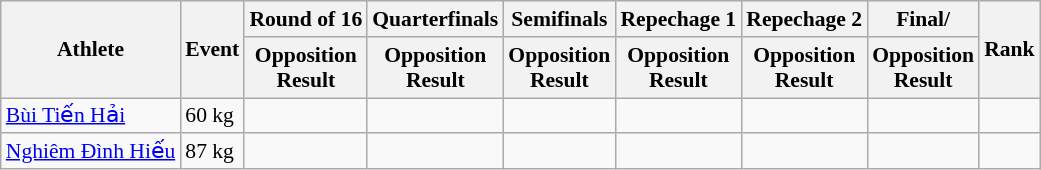<table class=wikitable style="text-align:center; font-size:90%">
<tr>
<th rowspan=2>Athlete</th>
<th rowspan=2>Event</th>
<th>Round of 16</th>
<th>Quarterfinals</th>
<th>Semifinals</th>
<th>Repechage 1</th>
<th>Repechage 2</th>
<th>Final/</th>
<th rowspan=2>Rank</th>
</tr>
<tr>
<th>Opposition<br>Result</th>
<th>Opposition<br>Result</th>
<th>Opposition<br>Result</th>
<th>Opposition<br>Result</th>
<th>Opposition<br>Result</th>
<th>Opposition<br>Result</th>
</tr>
<tr>
<td align="left"><a href='#'>Bùi Tiến Hải</a></td>
<td align="left">60 kg</td>
<td></td>
<td></td>
<td></td>
<td></td>
<td></td>
<td></td>
<td></td>
</tr>
<tr>
<td align="left"><a href='#'>Nghiêm Đình Hiếu</a></td>
<td align="left">87 kg</td>
<td></td>
<td></td>
<td></td>
<td></td>
<td></td>
<td></td>
<td></td>
</tr>
</table>
